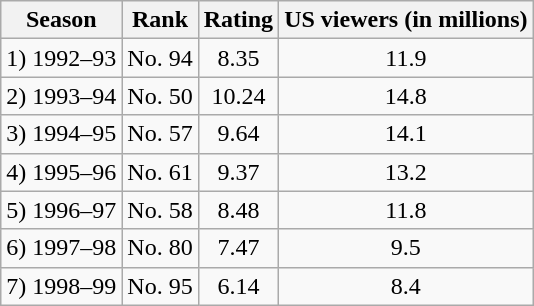<table class="wikitable" style="text-align:center;">
<tr>
<th>Season</th>
<th>Rank</th>
<th>Rating</th>
<th>US viewers (in millions)</th>
</tr>
<tr>
<td>1) 1992–93</td>
<td>No. 94</td>
<td>8.35</td>
<td>11.9</td>
</tr>
<tr>
<td>2) 1993–94</td>
<td>No. 50</td>
<td>10.24</td>
<td>14.8</td>
</tr>
<tr>
<td>3) 1994–95</td>
<td>No. 57</td>
<td>9.64</td>
<td>14.1</td>
</tr>
<tr>
<td>4) 1995–96</td>
<td>No. 61</td>
<td>9.37</td>
<td>13.2</td>
</tr>
<tr>
<td>5) 1996–97</td>
<td>No. 58</td>
<td>8.48</td>
<td>11.8</td>
</tr>
<tr>
<td>6) 1997–98</td>
<td>No. 80</td>
<td>7.47</td>
<td>9.5</td>
</tr>
<tr>
<td>7) 1998–99</td>
<td>No. 95</td>
<td>6.14</td>
<td>8.4</td>
</tr>
</table>
